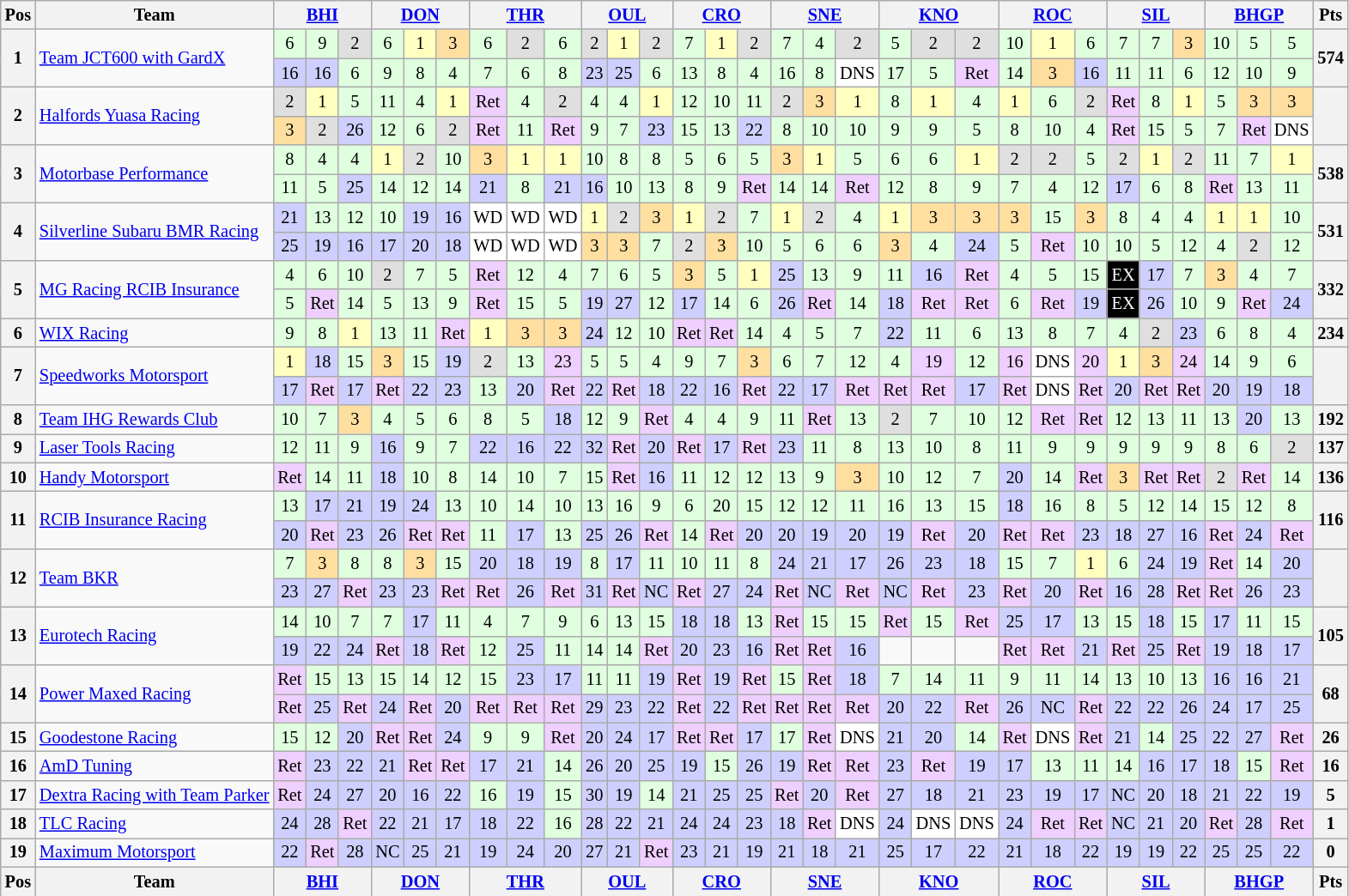<table class="wikitable" style="font-size: 85%; text-align: center;">
<tr valign="top">
<th valign="middle">Pos</th>
<th valign="middle">Team</th>
<th colspan="3"><a href='#'>BHI</a></th>
<th colspan="3"><a href='#'>DON</a></th>
<th colspan="3"><a href='#'>THR</a></th>
<th colspan="3"><a href='#'>OUL</a></th>
<th colspan="3"><a href='#'>CRO</a></th>
<th colspan="3"><a href='#'>SNE</a></th>
<th colspan="3"><a href='#'>KNO</a></th>
<th colspan="3"><a href='#'>ROC</a></th>
<th colspan="3"><a href='#'>SIL</a></th>
<th colspan="3"><a href='#'>BHGP</a></th>
<th valign=middle>Pts</th>
</tr>
<tr>
<th rowspan=2>1</th>
<td rowspan=2 align=left><a href='#'>Team JCT600 with GardX</a></td>
<td style="background:#dfffdf;">6</td>
<td style="Background:#dfffdf;">9</td>
<td style="background:#dfdfdf;">2</td>
<td style="Background:#dfffdf;">6</td>
<td style="background:#ffffbf;">1</td>
<td style="background:#ffdf9f;">3</td>
<td style="Background:#dfffdf;">6</td>
<td style="background:#dfdfdf;">2</td>
<td style="Background:#dfffdf;">6</td>
<td style="background:#dfdfdf;">2</td>
<td style="background:#ffffbf;">1</td>
<td style="background:#dfdfdf;">2</td>
<td style="Background:#dfffdf;">7</td>
<td style="background:#ffffbf;">1</td>
<td style="background:#dfdfdf;">2</td>
<td style="Background:#dfffdf;">7</td>
<td style="Background:#dfffdf;">4</td>
<td style="background:#dfdfdf;">2</td>
<td style="Background:#dfffdf;">5</td>
<td style="background:#dfdfdf;">2</td>
<td style="background:#dfdfdf;">2</td>
<td style="Background:#dfffdf;">10</td>
<td style="background:#ffffbf;">1</td>
<td style="Background:#dfffdf;">6</td>
<td style="Background:#dfffdf;">7</td>
<td style="Background:#dfffdf;">7</td>
<td style="background:#ffdf9f;">3</td>
<td style="Background:#dfffdf;">10</td>
<td style="Background:#dfffdf;">5</td>
<td style="Background:#dfffdf;">5</td>
<th rowspan=2>574</th>
</tr>
<tr>
<td style="background:#cfcfff;">16</td>
<td style="background:#cfcfff;">16</td>
<td style="background:#dfffdf;">6</td>
<td style="Background:#dfffdf;">9</td>
<td style="Background:#dfffdf;">8</td>
<td style="Background:#dfffdf;">4</td>
<td style="Background:#dfffdf;">7</td>
<td style="Background:#dfffdf;">6</td>
<td style="Background:#dfffdf;">8</td>
<td style="background:#cfcfff;">23</td>
<td style="background:#cfcfff;">25</td>
<td style="Background:#dfffdf;">6</td>
<td style="Background:#dfffdf;">13</td>
<td style="Background:#dfffdf;">8</td>
<td style="Background:#dfffdf;">4</td>
<td style="Background:#dfffdf;">16</td>
<td style="Background:#dfffdf;">8</td>
<td style="Background:#ffffff;">DNS</td>
<td style="Background:#dfffdf;">17</td>
<td style="Background:#dfffdf;">5</td>
<td style="background:#efcfff;">Ret</td>
<td style="Background:#dfffdf;">14</td>
<td style="background:#ffdf9f;">3</td>
<td style="background:#cfcfff;">16</td>
<td style="Background:#dfffdf;">11</td>
<td style="Background:#dfffdf;">11</td>
<td style="Background:#dfffdf;">6</td>
<td style="Background:#dfffdf;">12</td>
<td style="Background:#dfffdf;">10</td>
<td style="Background:#dfffdf;">9</td>
</tr>
<tr>
<th rowspan=2>2</th>
<td rowspan=2 align=left><a href='#'>Halfords Yuasa Racing</a></td>
<td style="background:#dfdfdf;">2</td>
<td style="background:#ffffbf;">1</td>
<td style="background:#dfffdf;">5</td>
<td style="background:#dfffdf;">11</td>
<td style="background:#dfffdf;">4</td>
<td style="background:#ffffbf;">1</td>
<td style="background:#efcfff;">Ret</td>
<td style="background:#dfffdf;">4</td>
<td style="background:#dfdfdf;">2</td>
<td style="background:#dfffdf;">4</td>
<td style="background:#dfffdf;">4</td>
<td style="background:#ffffbf;">1</td>
<td style="background:#dfffdf;">12</td>
<td style="background:#dfffdf;">10</td>
<td style="background:#dfffdf;">11</td>
<td style="background:#dfdfdf;">2</td>
<td style="background:#ffdf9f;">3</td>
<td style="background:#ffffbf;">1</td>
<td style="background:#dfffdf;">8</td>
<td style="background:#ffffbf;">1</td>
<td style="background:#dfffdf;">4</td>
<td style="background:#ffffbf;">1</td>
<td style="background:#dfffdf;">6</td>
<td style="background:#dfdfdf;">2</td>
<td style="background:#efcfff;">Ret</td>
<td style="background:#dfffdf;">8</td>
<td style="background:#ffffbf;">1</td>
<td style="background:#dfffdf;">5</td>
<td style="background:#ffdf9f;">3</td>
<td style="background:#ffdf9f;">3</td>
<th rowspan=2></th>
</tr>
<tr>
<td style="background:#ffdf9f;">3</td>
<td style="background:#dfdfdf;">2</td>
<td style="background:#cfcfff;">26</td>
<td style="background:#dfffdf;">12</td>
<td style="background:#dfffdf;">6</td>
<td style="background:#dfdfdf;">2</td>
<td style="background:#efcfff;">Ret</td>
<td style="Background:#dfffdf;">11</td>
<td style="background:#efcfff;">Ret</td>
<td style="background:#dfffdf;">9</td>
<td style="background:#dfffdf;">7</td>
<td style="background:#cfcfff;">23</td>
<td style="background:#dfffdf;">15</td>
<td style="background:#dfffdf;">13</td>
<td style="background:#cfcfff;">22</td>
<td style="background:#dfffdf;">8</td>
<td style="background:#dfffdf;">10</td>
<td style="background:#dfffdf;">10</td>
<td style="background:#dfffdf;">9</td>
<td style="background:#dfffdf;">9</td>
<td style="background:#dfffdf;">5</td>
<td style="background:#dfffdf;">8</td>
<td style="background:#dfffdf;">10</td>
<td style="background:#dfffdf;">4</td>
<td style="background:#efcfff;">Ret</td>
<td style="background:#dfffdf;">15</td>
<td style="background:#dfffdf;">5</td>
<td style="background:#dfffdf;">7</td>
<td style="background:#efcfff;">Ret</td>
<td style="background:#ffffff;">DNS</td>
</tr>
<tr>
<th rowspan=2>3</th>
<td rowspan=2 align=left><a href='#'>Motorbase Performance</a></td>
<td style="background:#dfffdf;">8</td>
<td style="background:#dfffdf;">4</td>
<td style="background:#dfffdf;">4</td>
<td style="background:#ffffbf;">1</td>
<td style="background:#dfdfdf;">2</td>
<td style="background:#dfffdf;">10</td>
<td style="background:#ffdf9f;">3</td>
<td style="background:#ffffbf;">1</td>
<td style="background:#ffffbf;">1</td>
<td style="background:#dfffdf;">10</td>
<td style="background:#dfffdf;">8</td>
<td style="background:#dfffdf;">8</td>
<td style="background:#dfffdf;">5</td>
<td style="background:#dfffdf;">6</td>
<td style="background:#dfffdf;">5</td>
<td style="background:#ffdf9f;">3</td>
<td style="background:#ffffbf;">1</td>
<td style="background:#dfffdf;">5</td>
<td style="background:#dfffdf;">6</td>
<td style="background:#dfffdf;">6</td>
<td style="background:#ffffbf;">1</td>
<td style="background:#dfdfdf;">2</td>
<td style="background:#dfdfdf;">2</td>
<td style="background:#dfffdf;">5</td>
<td style="background:#dfdfdf;">2</td>
<td style="background:#ffffbf;">1</td>
<td style="background:#dfdfdf;">2</td>
<td style="background:#dfffdf;">11</td>
<td style="background:#dfffdf;">7</td>
<td style="background:#ffffbf;">1</td>
<th rowspan=2>538</th>
</tr>
<tr>
<td style="background:#dfffdf;">11</td>
<td style="background:#dfffdf;">5</td>
<td style="background:#cfcfff;">25</td>
<td style="background:#dfffdf;">14</td>
<td style="background:#dfffdf;">12</td>
<td style="background:#dfffdf;">14</td>
<td style="background:#cfcfff;">21</td>
<td style="background:#dfffdf;">8</td>
<td style="background:#cfcfff;">21</td>
<td style="background:#cfcfff;">16</td>
<td style="background:#dfffdf;">10</td>
<td style="background:#dfffdf;">13</td>
<td style="background:#dfffdf;">8</td>
<td style="background:#dfffdf;">9</td>
<td style="background:#efcfff;">Ret</td>
<td style="background:#dfffdf;">14</td>
<td style="background:#dfffdf;">14</td>
<td style="background:#efcfff;">Ret</td>
<td style="background:#dfffdf;">12</td>
<td style="background:#dfffdf;">8</td>
<td style="background:#dfffdf;">9</td>
<td style="background:#dfffdf;">7</td>
<td style="background:#dfffdf;">4</td>
<td style="background:#dfffdf;">12</td>
<td style="background:#cfcfff;">17</td>
<td style="background:#dfffdf;">6</td>
<td style="background:#dfffdf;">8</td>
<td style="background:#efcfff;">Ret</td>
<td style="background:#dfffdf;">13</td>
<td style="background:#dfffdf;">11</td>
</tr>
<tr>
<th rowspan=2>4</th>
<td rowspan=2 align=left nowrap><a href='#'>Silverline Subaru BMR Racing</a></td>
<td style="background:#cfcfff;">21</td>
<td style="Background:#dfffdf;">13</td>
<td style="Background:#dfffdf;">12</td>
<td style="Background:#dfffdf;">10</td>
<td style="background:#cfcfff;">19</td>
<td style="background:#cfcfff;">16</td>
<td style="background:#ffffff;">WD</td>
<td style="background:#ffffff;">WD</td>
<td style="background:#ffffff;">WD</td>
<td style="background:#ffffbf;">1</td>
<td style="background:#dfdfdf;">2</td>
<td style="background:#ffdf9f;">3</td>
<td style="background:#ffffbf;">1</td>
<td style="background:#dfdfdf;">2</td>
<td style="Background:#dfffdf;">7</td>
<td style="background:#ffffbf;">1</td>
<td style="background:#dfdfdf;">2</td>
<td style="Background:#dfffdf;">4</td>
<td style="background:#ffffbf;">1</td>
<td style="background:#ffdf9f;">3</td>
<td style="background:#ffdf9f;">3</td>
<td style="background:#ffdf9f;">3</td>
<td style="Background:#dfffdf;">15</td>
<td style="background:#ffdf9f;">3</td>
<td style="Background:#dfffdf;">8</td>
<td style="Background:#dfffdf;">4</td>
<td style="Background:#dfffdf;">4</td>
<td style="background:#ffffbf;">1</td>
<td style="background:#ffffbf;">1</td>
<td style="Background:#dfffdf;">10</td>
<th rowspan=2>531</th>
</tr>
<tr>
<td style="background:#cfcfff;">25</td>
<td style="Background:#cfcfff;">19</td>
<td style="background:#cfcfff;">16</td>
<td style="background:#cfcfff;">17</td>
<td style="background:#cfcfff;">20</td>
<td style="background:#cfcfff;">18</td>
<td style="background:#ffffff;">WD</td>
<td style="background:#ffffff;">WD</td>
<td style="background:#ffffff;">WD</td>
<td style="background:#ffdf9f;">3</td>
<td style="background:#ffdf9f;">3</td>
<td style="Background:#dfffdf;">7</td>
<td style="background:#dfdfdf;">2</td>
<td style="background:#ffdf9f;">3</td>
<td style="Background:#dfffdf;">10</td>
<td style="Background:#dfffdf;">5</td>
<td style="Background:#dfffdf;">6</td>
<td style="Background:#dfffdf;">6</td>
<td style="background:#ffdf9f;">3</td>
<td style="Background:#dfffdf;">4</td>
<td style="background:#cfcfff;">24</td>
<td style="Background:#dfffdf;">5</td>
<td style="background:#efcfff;">Ret</td>
<td style="Background:#dfffdf;">10</td>
<td style="Background:#dfffdf;">10</td>
<td style="Background:#dfffdf;">5</td>
<td style="Background:#dfffdf;">12</td>
<td style="Background:#dfffdf;">4</td>
<td style="background:#dfdfdf;">2</td>
<td style="Background:#dfffdf;">12</td>
</tr>
<tr>
<th rowspan=2>5</th>
<td rowspan=2 align=left><a href='#'>MG Racing RCIB Insurance</a></td>
<td style="background:#dfffdf;">4</td>
<td style="background:#dfffdf;">6</td>
<td style="background:#dfffdf;">10</td>
<td style="background:#dfdfdf;">2</td>
<td style="background:#dfffdf;">7</td>
<td style="background:#dfffdf;">5</td>
<td style="background:#efcfff;">Ret</td>
<td style="background:#dfffdf;">12</td>
<td style="background:#dfffdf;">4</td>
<td style="background:#dfffdf;">7</td>
<td style="background:#dfffdf;">6</td>
<td style="background:#dfffdf;">5</td>
<td style="background:#ffdf9f;">3</td>
<td style="background:#dfffdf;">5</td>
<td style="background:#ffffbf;">1</td>
<td style="background:#cfcfff;">25</td>
<td style="background:#dfffdf;">13</td>
<td style="background:#dfffdf;">9</td>
<td style="background:#dfffdf;">11</td>
<td style="background:#cfcfff;">16</td>
<td style="background:#efcfff;">Ret</td>
<td style="background:#dfffdf;">4</td>
<td style="background:#dfffdf;">5</td>
<td style="background:#dfffdf;">15</td>
<td style="background:#000000; ; color:white">EX</td>
<td style="background:#cfcfff;">17</td>
<td style="background:#dfffdf;">7</td>
<td style="background:#ffdf9f;">3</td>
<td style="background:#dfffdf;">4</td>
<td style="background:#dfffdf;">7</td>
<th rowspan=2>332</th>
</tr>
<tr>
<td style="background:#dfffdf;">5</td>
<td style="background:#efcfff;">Ret</td>
<td style="background:#dfffdf;">14</td>
<td style="background:#dfffdf;">5</td>
<td style="background:#dfffdf;">13</td>
<td style="background:#dfffdf;">9</td>
<td style="background:#efcfff;">Ret</td>
<td style="background:#dfffdf;">15</td>
<td style="background:#dfffdf;">5</td>
<td style="background:#cfcfff;">19</td>
<td style="background:#cfcfff;">27</td>
<td style="background:#dfffdf;">12</td>
<td style="background:#cfcfff;">17</td>
<td style="background:#dfffdf;">14</td>
<td style="background:#dfffdf;">6</td>
<td style="background:#cfcfff;">26</td>
<td style="background:#efcfff;">Ret</td>
<td style="background:#dfffdf;">14</td>
<td style="background:#cfcfff;">18</td>
<td style="background:#efcfff;">Ret</td>
<td style="background:#efcfff;">Ret</td>
<td style="background:#dfffdf;">6</td>
<td style="background:#efcfff;">Ret</td>
<td style="background:#cfcfff;">19</td>
<td style="background:#000000; ; color:white">EX</td>
<td style="background:#cfcfff;">26</td>
<td style="background:#dfffdf;">10</td>
<td style="background:#dfffdf;">9</td>
<td style="background:#efcfff;">Ret</td>
<td style="background:#cfcfff;">24</td>
</tr>
<tr>
<th>6</th>
<td align=left><a href='#'>WIX Racing</a></td>
<td style="background:#dfffdf;">9</td>
<td style="background:#dfffdf;">8</td>
<td style="background:#ffffbf;">1</td>
<td style="background:#dfffdf;">13</td>
<td style="background:#dfffdf;">11</td>
<td style="Background:#efcfff;">Ret</td>
<td style="background:#ffffbf;">1</td>
<td style="background:#ffdf9f;">3</td>
<td style="background:#ffdf9f;">3</td>
<td style="background:#cfcfff;">24</td>
<td style="background:#dfffdf;">12</td>
<td style="background:#dfffdf;">10</td>
<td style="Background:#efcfff;">Ret</td>
<td style="Background:#efcfff;">Ret</td>
<td style="background:#dfffdf;">14</td>
<td style="background:#dfffdf;">4</td>
<td style="background:#dfffdf;">5</td>
<td style="background:#dfffdf;">7</td>
<td style="background:#cfcfff;">22</td>
<td style="background:#dfffdf;">11</td>
<td style="background:#dfffdf;">6</td>
<td style="background:#dfffdf;">13</td>
<td style="background:#dfffdf;">8</td>
<td style="background:#dfffdf;">7</td>
<td style="background:#dfffdf;">4</td>
<td style="background:#dfdfdf;">2</td>
<td style="background:#cfcfff;">23</td>
<td style="background:#dfffdf;">6</td>
<td style="background:#dfffdf;">8</td>
<td style="background:#dfffdf;">4</td>
<th>234</th>
</tr>
<tr>
<th rowspan=2>7</th>
<td rowspan=2 align=left><a href='#'>Speedworks Motorsport</a></td>
<td style="background:#ffffbf;">1</td>
<td style="Background:#cfcfff;">18</td>
<td style="Background:#dfffdf;">15</td>
<td style="background:#ffdf9f;">3</td>
<td style="Background:#dfffdf;">15</td>
<td style="Background:#cfcfff;">19</td>
<td style="background:#dfdfdf;">2</td>
<td style="Background:#dfffdf;">13</td>
<td style="background:#efcfff;">23</td>
<td style="Background:#dfffdf;">5</td>
<td style="Background:#dfffdf;">5</td>
<td style="Background:#dfffdf;">4</td>
<td style="Background:#dfffdf;">9</td>
<td style="Background:#dfffdf;">7</td>
<td style="background:#ffdf9f;">3</td>
<td style="Background:#dfffdf;">6</td>
<td style="Background:#dfffdf;">7</td>
<td style="Background:#dfffdf;">12</td>
<td style="Background:#dfffdf;">4</td>
<td style="background:#efcfff;">19</td>
<td style="Background:#dfffdf;">12</td>
<td style="background:#efcfff;">16</td>
<td style="background:#ffffff;">DNS</td>
<td style="background:#efcfff;">20</td>
<td style="background:#ffffbf;">1</td>
<td style="background:#ffdf9f;">3</td>
<td style="background:#efcfff;">24</td>
<td style="Background:#dfffdf;">14</td>
<td style="Background:#dfffdf;">9</td>
<td style="Background:#dfffdf;">6</td>
<th rowspan=2></th>
</tr>
<tr>
<td style="background:#cfcfff;">17</td>
<td style="background:#efcfff;">Ret</td>
<td style="background:#cfcfff;">17</td>
<td style="background:#efcfff;">Ret</td>
<td style="background:#cfcfff;">22</td>
<td style="background:#cfcfff;">23</td>
<td style="Background:#dfffdf;">13</td>
<td style="background:#cfcfff;">20</td>
<td style="background:#efcfff;">Ret</td>
<td style="background:#cfcfff;">22</td>
<td style="background:#efcfff;">Ret</td>
<td style="background:#cfcfff;">18</td>
<td style="background:#cfcfff;">22</td>
<td style="background:#cfcfff;">16</td>
<td style="background:#efcfff;">Ret</td>
<td style="background:#cfcfff;">22</td>
<td style="background:#cfcfff;">17</td>
<td style="background:#efcfff;">Ret</td>
<td style="background:#efcfff;">Ret</td>
<td style="background:#efcfff;">Ret</td>
<td style="background:#cfcfff;">17</td>
<td style="background:#efcfff;">Ret</td>
<td style="background:#ffffff;">DNS</td>
<td style="background:#efcfff;">Ret</td>
<td style="background:#cfcfff;">20</td>
<td style="background:#efcfff;">Ret</td>
<td style="background:#efcfff;">Ret</td>
<td style="background:#cfcfff;">20</td>
<td style="background:#cfcfff;">19</td>
<td style="background:#cfcfff;">18</td>
</tr>
<tr>
<th>8</th>
<td align=left><a href='#'>Team IHG Rewards Club</a></td>
<td style="background:#dfffdf;">10</td>
<td style="background:#dfffdf;">7</td>
<td style="background:#ffdf9f;">3</td>
<td style="background:#dfffdf;">4</td>
<td style="background:#dfffdf;">5</td>
<td style="background:#dfffdf;">6</td>
<td style="background:#dfffdf;">8</td>
<td style="background:#dfffdf;">5</td>
<td style="background:#cfcfff;">18</td>
<td style="background:#dfffdf;">12</td>
<td style="background:#dfffdf;">9</td>
<td style="background:#efcfff;">Ret</td>
<td style="background:#dfffdf;">4</td>
<td style="background:#dfffdf;">4</td>
<td style="background:#dfffdf;">9</td>
<td style="background:#dfffdf;">11</td>
<td style="background:#efcfff;">Ret</td>
<td style="background:#dfffdf;">13</td>
<td style="background:#dfdfdf;">2</td>
<td style="background:#dfffdf;">7</td>
<td style="background:#dfffdf;">10</td>
<td style="background:#dfffdf;">12</td>
<td style="background:#efcfff;">Ret</td>
<td style="background:#efcfff;">Ret</td>
<td style="background:#dfffdf;">12</td>
<td style="background:#dfffdf;">13</td>
<td style="background:#dfffdf;">11</td>
<td style="background:#dfffdf;">13</td>
<td style="background:#cfcfff;">20</td>
<td style="background:#dfffdf;">13</td>
<th>192</th>
</tr>
<tr>
<th>9</th>
<td align=left><a href='#'>Laser Tools Racing</a></td>
<td style="background:#dfffdf;">12</td>
<td style="background:#dfffdf;">11</td>
<td style="background:#dfffdf;">9</td>
<td style="background:#cfcfff;">16</td>
<td style="background:#dfffdf;">9</td>
<td style="background:#dfffdf;">7</td>
<td style="background:#cfcfff;">22</td>
<td style="background:#cfcfff;">16</td>
<td style="background:#cfcfff;">22</td>
<td style="background:#cfcfff;">32</td>
<td style="background:#efcfff;">Ret</td>
<td style="background:#cfcfff;">20</td>
<td style="background:#efcfff;">Ret</td>
<td style="background:#cfcfff;">17</td>
<td style="background:#efcfff;">Ret</td>
<td style="background:#cfcfff;">23</td>
<td style="background:#dfffdf;">11</td>
<td style="background:#dfffdf;">8</td>
<td style="background:#dfffdf;">13</td>
<td style="background:#dfffdf;">10</td>
<td style="background:#dfffdf;">8</td>
<td style="background:#dfffdf;">11</td>
<td style="background:#dfffdf;">9</td>
<td style="background:#dfffdf;">9</td>
<td style="background:#dfffdf;">9</td>
<td style="background:#dfffdf;">9</td>
<td style="background:#dfffdf;">9</td>
<td style="background:#dfffdf;">8</td>
<td style="background:#dfffdf;">6</td>
<td style="background:#dfdfdf;">2</td>
<th>137</th>
</tr>
<tr>
<th>10</th>
<td align=left><a href='#'>Handy Motorsport</a></td>
<td style="background:#efcfff;">Ret</td>
<td style="Background:#dfffdf;">14</td>
<td style="Background:#dfffdf;">11</td>
<td style="background:#cfcfff;">18</td>
<td style="Background:#dfffdf;">10</td>
<td style="Background:#dfffdf;">8</td>
<td style="Background:#dfffdf;">14</td>
<td style="Background:#dfffdf;">10</td>
<td style="Background:#dfffdf;">7</td>
<td style="Background:#dfffdf;">15</td>
<td style="background:#efcfff;">Ret</td>
<td style="background:#cfcfff;">16</td>
<td style="Background:#dfffdf;">11</td>
<td style="Background:#dfffdf;">12</td>
<td style="Background:#dfffdf;">12</td>
<td style="Background:#dfffdf;">13</td>
<td style="Background:#dfffdf;">9</td>
<td style="background:#ffdf9f;">3</td>
<td style="Background:#dfffdf;">10</td>
<td style="Background:#dfffdf;">12</td>
<td style="Background:#dfffdf;">7</td>
<td style="background:#cfcfff;">20</td>
<td style="Background:#dfffdf;">14</td>
<td style="background:#efcfff;">Ret</td>
<td style="background:#ffdf9f;">3</td>
<td style="background:#efcfff;">Ret</td>
<td style="background:#efcfff;">Ret</td>
<td style="background:#dfdfdf;">2</td>
<td style="background:#efcfff;">Ret</td>
<td style="Background:#dfffdf;">14</td>
<th>136</th>
</tr>
<tr>
<th rowspan=2>11</th>
<td rowspan=2 align=left><a href='#'>RCIB Insurance Racing</a></td>
<td style="background:#dfffdf;">13</td>
<td style="Background:#cfcfff;">17</td>
<td style="Background:#cfcfff;">21</td>
<td style="Background:#cfcfff;">19</td>
<td style="Background:#cfcfff;">24</td>
<td style="background:#dfffdf;">13</td>
<td style="background:#dfffdf;">10</td>
<td style="background:#dfffdf;">14</td>
<td style="background:#dfffdf;">10</td>
<td style="background:#dfffdf;">13</td>
<td style="background:#dfffdf;">16</td>
<td style="background:#dfffdf;">9</td>
<td style="background:#dfffdf;">6</td>
<td style="background:#dfffdf;">20</td>
<td style="background:#dfffdf;">15</td>
<td style="background:#dfffdf;">12</td>
<td style="background:#dfffdf;">12</td>
<td style="background:#dfffdf;">11</td>
<td style="background:#dfffdf;">16</td>
<td style="background:#dfffdf;">13</td>
<td style="background:#dfffdf;">15</td>
<td style="Background:#cfcfff;">18</td>
<td style="background:#dfffdf;">16</td>
<td style="background:#dfffdf;">8</td>
<td style="background:#dfffdf;">5</td>
<td style="background:#dfffdf;">12</td>
<td style="background:#dfffdf;">14</td>
<td style="background:#dfffdf;">15</td>
<td style="background:#dfffdf;">12</td>
<td style="background:#dfffdf;">8</td>
<th rowspan=2>116</th>
</tr>
<tr>
<td style="background:#cfcfff;">20</td>
<td style="background:#efcfff;">Ret</td>
<td style="background:#cfcfff;">23</td>
<td style="Background:#cfcfff;">26</td>
<td style="background:#efcfff;">Ret</td>
<td style="background:#efcfff;">Ret</td>
<td style="background:#dfffdf;">11</td>
<td style="Background:#cfcfff;">17</td>
<td style="background:#dfffdf;">13</td>
<td style="Background:#cfcfff;">25</td>
<td style="Background:#cfcfff;">26</td>
<td style="background:#efcfff;">Ret</td>
<td style="background:#dfffdf;">14</td>
<td style="background:#efcfff;">Ret</td>
<td style="Background:#cfcfff;">20</td>
<td style="Background:#cfcfff;">20</td>
<td style="Background:#cfcfff;">19</td>
<td style="Background:#cfcfff;">20</td>
<td style="Background:#cfcfff;">19</td>
<td style="background:#efcfff;">Ret</td>
<td style="Background:#cfcfff;">20</td>
<td style="background:#efcfff;">Ret</td>
<td style="background:#efcfff;">Ret</td>
<td style="Background:#cfcfff;">23</td>
<td style="Background:#cfcfff;">18</td>
<td style="Background:#cfcfff;">27</td>
<td style="Background:#cfcfff;">16</td>
<td style="background:#efcfff;">Ret</td>
<td style="Background:#cfcfff;">24</td>
<td style="background:#efcfff;">Ret</td>
</tr>
<tr>
<th rowspan=2>12</th>
<td rowspan=2 align=left><a href='#'>Team BKR</a></td>
<td style="background:#dfffdf;">7</td>
<td style="background:#ffdf9f;">3</td>
<td style="background:#dfffdf;">8</td>
<td style="background:#dfffdf;">8</td>
<td style="background:#ffdf9f;">3</td>
<td style="background:#dfffdf;">15</td>
<td style="background:#cfcfff;">20</td>
<td style="background:#cfcfff;">18</td>
<td style="background:#cfcfff;">19</td>
<td style="background:#dfffdf;">8</td>
<td style="background:#cfcfff;">17</td>
<td style="background:#dfffdf;">11</td>
<td style="background:#dfffdf;">10</td>
<td style="background:#dfffdf;">11</td>
<td style="background:#dfffdf;">8</td>
<td style="background:#cfcfff;">24</td>
<td style="background:#cfcfff;">21</td>
<td style="background:#cfcfff;">17</td>
<td style="background:#cfcfff;">26</td>
<td style="background:#cfcfff;">23</td>
<td style="background:#cfcfff;">18</td>
<td style="background:#dfffdf;">15</td>
<td style="background:#dfffdf;">7</td>
<td style="background:#ffffbf;">1</td>
<td style="background:#dfffdf;">6</td>
<td style="background:#cfcfff;">24</td>
<td style="background:#cfcfff;">19</td>
<td style="background:#efcfff;">Ret</td>
<td style="background:#dfffdf;">14</td>
<td style="background:#cfcfff;">20</td>
<th rowspan=2></th>
</tr>
<tr>
<td style="background:#cfcfff;">23</td>
<td style="background:#cfcfff;">27</td>
<td style="Background:#efcfff;">Ret</td>
<td style="background:#cfcfff;">23</td>
<td style="background:#cfcfff;">23</td>
<td style="Background:#efcfff;">Ret</td>
<td style="Background:#efcfff;">Ret</td>
<td style="background:#cfcfff;">26</td>
<td style="Background:#efcfff;">Ret</td>
<td style="background:#cfcfff;">31</td>
<td style="Background:#efcfff;">Ret</td>
<td style="background:#cfcfff;">NC</td>
<td style="Background:#efcfff;">Ret</td>
<td style="background:#cfcfff;">27</td>
<td style="background:#cfcfff;">24</td>
<td style="Background:#efcfff;">Ret</td>
<td style="background:#cfcfff;">NC</td>
<td style="Background:#efcfff;">Ret</td>
<td style="background:#cfcfff;">NC</td>
<td style="Background:#efcfff;">Ret</td>
<td style="background:#cfcfff;">23</td>
<td style="Background:#efcfff;">Ret</td>
<td style="background:#cfcfff;">20</td>
<td style="Background:#efcfff;">Ret</td>
<td style="background:#cfcfff;">16</td>
<td style="background:#cfcfff;">28</td>
<td style="Background:#efcfff;">Ret</td>
<td style="Background:#efcfff;">Ret</td>
<td style="background:#cfcfff;">26</td>
<td style="background:#cfcfff;">23</td>
</tr>
<tr>
<th rowspan=2>13</th>
<td rowspan=2 align=left><a href='#'>Eurotech Racing</a></td>
<td style="background:#dfffdf;">14</td>
<td style="Background:#dfffdf;">10</td>
<td style="Background:#dfffdf;">7</td>
<td style="Background:#dfffdf;">7</td>
<td style="background:#cfcfff;">17</td>
<td style="Background:#dfffdf;">11</td>
<td style="Background:#dfffdf;">4</td>
<td style="Background:#dfffdf;">7</td>
<td style="Background:#dfffdf;">9</td>
<td style="Background:#dfffdf;">6</td>
<td style="Background:#dfffdf;">13</td>
<td style="Background:#dfffdf;">15</td>
<td style="background:#cfcfff;">18</td>
<td style="background:#cfcfff;">18</td>
<td style="Background:#dfffdf;">13</td>
<td style="background:#efcfff;">Ret</td>
<td style="Background:#dfffdf;">15</td>
<td style="Background:#dfffdf;">15</td>
<td style="background:#efcfff;">Ret</td>
<td style="Background:#dfffdf;">15</td>
<td style="background:#efcfff;">Ret</td>
<td style="background:#cfcfff;">25</td>
<td style="background:#cfcfff;">17</td>
<td style="Background:#dfffdf;">13</td>
<td style="Background:#dfffdf;">15</td>
<td style="background:#cfcfff;">18</td>
<td style="Background:#dfffdf;">15</td>
<td style="background:#cfcfff;">17</td>
<td style="Background:#dfffdf;">11</td>
<td style="Background:#dfffdf;">15</td>
<th rowspan=2>105</th>
</tr>
<tr>
<td style="background:#cfcfff;">19</td>
<td style="Background:#cfcfff;">22</td>
<td style="background:#cfcfff;">24</td>
<td style="background:#efcfff;">Ret</td>
<td style="background:#cfcfff;">18</td>
<td style="background:#efcfff;">Ret</td>
<td style="Background:#dfffdf;">12</td>
<td style="background:#cfcfff;">25</td>
<td style="Background:#dfffdf;">11</td>
<td style="Background:#dfffdf;">14</td>
<td style="Background:#dfffdf;">14</td>
<td style="background:#efcfff;">Ret</td>
<td style="background:#cfcfff;">20</td>
<td style="background:#cfcfff;">23</td>
<td style="background:#cfcfff;">16</td>
<td style="background:#efcfff;">Ret</td>
<td style="background:#efcfff;">Ret</td>
<td style="background:#cfcfff;">16</td>
<td></td>
<td></td>
<td></td>
<td style="background:#efcfff;">Ret</td>
<td style="background:#efcfff;">Ret</td>
<td style="background:#cfcfff;">21</td>
<td style="background:#efcfff;">Ret</td>
<td style="background:#cfcfff;">25</td>
<td style="background:#efcfff;">Ret</td>
<td style="background:#cfcfff;">19</td>
<td style="background:#cfcfff;">18</td>
<td style="background:#cfcfff;">17</td>
</tr>
<tr>
<th rowspan=2>14</th>
<td rowspan=2 align=left><a href='#'>Power Maxed Racing</a></td>
<td style="background:#efcfff;">Ret</td>
<td style="background:#dfffdf;">15</td>
<td style="background:#dfffdf;">13</td>
<td style="background:#dfffdf;">15</td>
<td style="background:#dfffdf;">14</td>
<td style="background:#dfffdf;">12</td>
<td style="background:#dfffdf;">15</td>
<td style="Background:#cfcfff;">23</td>
<td style="Background:#cfcfff;">17</td>
<td style="background:#dfffdf;">11</td>
<td style="background:#dfffdf;">11</td>
<td style="Background:#cfcfff;">19</td>
<td style="background:#efcfff;">Ret</td>
<td style="Background:#cfcfff;">19</td>
<td style="background:#efcfff;">Ret</td>
<td style="background:#dfffdf;">15</td>
<td style="background:#efcfff;">Ret</td>
<td style="Background:#cfcfff;">18</td>
<td style="background:#dfffdf;">7</td>
<td style="background:#dfffdf;">14</td>
<td style="background:#dfffdf;">11</td>
<td style="background:#dfffdf;">9</td>
<td style="background:#dfffdf;">11</td>
<td style="background:#dfffdf;">14</td>
<td style="background:#dfffdf;">13</td>
<td style="background:#dfffdf;">10</td>
<td style="background:#dfffdf;">13</td>
<td style="Background:#cfcfff;">16</td>
<td style="Background:#cfcfff;">16</td>
<td style="Background:#cfcfff;">21</td>
<th rowspan=2>68</th>
</tr>
<tr>
<td style="background:#efcfff;">Ret</td>
<td style="Background:#cfcfff;">25</td>
<td style="background:#efcfff;">Ret</td>
<td style="Background:#cfcfff;">24</td>
<td style="background:#efcfff;">Ret</td>
<td style="Background:#cfcfff;">20</td>
<td style="background:#efcfff;">Ret</td>
<td style="background:#efcfff;">Ret</td>
<td style="background:#efcfff;">Ret</td>
<td style="Background:#cfcfff;">29</td>
<td style="Background:#cfcfff;">23</td>
<td style="Background:#cfcfff;">22</td>
<td style="background:#efcfff;">Ret</td>
<td style="Background:#cfcfff;">22</td>
<td style="background:#efcfff;">Ret</td>
<td style="background:#efcfff;">Ret</td>
<td style="background:#efcfff;">Ret</td>
<td style="background:#efcfff;">Ret</td>
<td style="Background:#cfcfff;">20</td>
<td style="Background:#cfcfff;">22</td>
<td style="background:#efcfff;">Ret</td>
<td style="Background:#cfcfff;">26</td>
<td style="Background:#cfcfff;">NC</td>
<td style="background:#efcfff;">Ret</td>
<td style="Background:#cfcfff;">22</td>
<td style="Background:#cfcfff;">22</td>
<td style="Background:#cfcfff;">26</td>
<td style="Background:#cfcfff;">24</td>
<td style="Background:#cfcfff;">17</td>
<td style="Background:#cfcfff;">25</td>
</tr>
<tr>
<th>15</th>
<td align=left><a href='#'>Goodestone Racing</a></td>
<td style="background:#dfffdf;">15</td>
<td style="background:#dfffdf;">12</td>
<td style="Background:#cfcfff;">20</td>
<td style="background:#efcfff;">Ret</td>
<td style="background:#efcfff;">Ret</td>
<td style="Background:#cfcfff;">24</td>
<td style="background:#dfffdf;">9</td>
<td style="background:#dfffdf;">9</td>
<td style="background:#efcfff;">Ret</td>
<td style="Background:#cfcfff;">20</td>
<td style="Background:#cfcfff;">24</td>
<td style="Background:#cfcfff;">17</td>
<td style="background:#efcfff;">Ret</td>
<td style="background:#efcfff;">Ret</td>
<td style="Background:#cfcfff;">17</td>
<td style="background:#dfffdf;">17</td>
<td style="background:#efcfff;">Ret</td>
<td style="background:#ffffff;">DNS</td>
<td style="Background:#cfcfff;">21</td>
<td style="Background:#cfcfff;">20</td>
<td style="background:#dfffdf;">14</td>
<td style="background:#efcfff;">Ret</td>
<td style="background:#ffffff;">DNS</td>
<td style="background:#efcfff;">Ret</td>
<td style="Background:#cfcfff;">21</td>
<td style="background:#dfffdf;">14</td>
<td style="Background:#cfcfff;">25</td>
<td style="Background:#cfcfff;">22</td>
<td style="Background:#cfcfff;">27</td>
<td style="background:#efcfff;">Ret</td>
<th>26</th>
</tr>
<tr>
<th>16</th>
<td align=left><a href='#'>AmD Tuning</a></td>
<td style="background:#efcfff;">Ret</td>
<td style="background:#cfcfff;">23</td>
<td style="background:#cfcfff;">22</td>
<td style="background:#cfcfff;">21</td>
<td style="background:#efcfff;">Ret</td>
<td style="background:#efcfff;">Ret</td>
<td style="background:#cfcfff;">17</td>
<td style="background:#cfcfff;">21</td>
<td style="Background:#dfffdf;">14</td>
<td style="Background:#cfcfff;">26</td>
<td style="Background:#cfcfff;">20</td>
<td style="Background:#cfcfff;">25</td>
<td style="Background:#cfcfff;">19</td>
<td style="Background:#dfffdf;">15</td>
<td style="Background:#cfcfff;">26</td>
<td style="Background:#cfcfff;">19</td>
<td style="background:#efcfff;">Ret</td>
<td style="background:#efcfff;">Ret</td>
<td style="Background:#cfcfff;">23</td>
<td style="background:#efcfff;">Ret</td>
<td style="Background:#cfcfff;">19</td>
<td style="Background:#cfcfff;">17</td>
<td style="Background:#dfffdf;">13</td>
<td style="Background:#dfffdf;">11</td>
<td style="Background:#dfffdf;">14</td>
<td style="Background:#cfcfff;">16</td>
<td style="Background:#cfcfff;">17</td>
<td style="Background:#cfcfff;">18</td>
<td style="Background:#dfffdf;">15</td>
<td style="background:#efcfff;">Ret</td>
<th>16</th>
</tr>
<tr>
<th>17</th>
<td align=left nowrap><a href='#'>Dextra Racing with Team Parker</a></td>
<td style="background:#efcfff;">Ret</td>
<td style="Background:#cfcfff;">24</td>
<td style="Background:#cfcfff;">27</td>
<td style="Background:#cfcfff;">20</td>
<td style="Background:#cfcfff;">16</td>
<td style="Background:#cfcfff;">22</td>
<td style="Background:#dfffdf;">16</td>
<td style="Background:#cfcfff;">19</td>
<td style="Background:#dfffdf;">15</td>
<td style="Background:#cfcfff;">30</td>
<td style="Background:#cfcfff;">19</td>
<td style="Background:#dfffdf;">14</td>
<td style="Background:#cfcfff;">21</td>
<td style="Background:#cfcfff;">25</td>
<td style="Background:#cfcfff;">25</td>
<td style="background:#efcfff;">Ret</td>
<td style="Background:#cfcfff;">20</td>
<td style="background:#efcfff;">Ret</td>
<td style="Background:#cfcfff;">27</td>
<td style="Background:#cfcfff;">18</td>
<td style="Background:#cfcfff;">21</td>
<td style="Background:#cfcfff;">23</td>
<td style="Background:#cfcfff;">19</td>
<td style="Background:#cfcfff;">17</td>
<td style="Background:#cfcfff;">NC</td>
<td style="Background:#cfcfff;">20</td>
<td style="Background:#cfcfff;">18</td>
<td style="Background:#cfcfff;">21</td>
<td style="Background:#cfcfff;">22</td>
<td style="Background:#cfcfff;">19</td>
<th>5</th>
</tr>
<tr>
<th>18</th>
<td align=left><a href='#'>TLC Racing</a></td>
<td style="background:#cfcfff;">24</td>
<td style="background:#cfcfff;">28</td>
<td style="Background:#efcfff;">Ret</td>
<td style="background:#cfcfff;">22</td>
<td style="background:#cfcfff;">21</td>
<td style="background:#cfcfff;">17</td>
<td style="background:#cfcfff;">18</td>
<td style="background:#cfcfff;">22</td>
<td style="Background:#dfffdf;">16</td>
<td style="Background:#cfcfff;">28</td>
<td style="Background:#cfcfff;">22</td>
<td style="Background:#cfcfff;">21</td>
<td style="Background:#cfcfff;">24</td>
<td style="Background:#cfcfff;">24</td>
<td style="Background:#cfcfff;">23</td>
<td style="Background:#cfcfff;">18</td>
<td style="Background:#efcfff;">Ret</td>
<td style="Background:#ffffff;">DNS</td>
<td style="Background:#cfcfff;">24</td>
<td style="Background:#ffffff;">DNS</td>
<td style="Background:#ffffff;">DNS</td>
<td style="Background:#cfcfff;">24</td>
<td style="Background:#efcfff;">Ret</td>
<td style="Background:#efcfff;">Ret</td>
<td style="Background:#cfcfff;">NC</td>
<td style="Background:#cfcfff;">21</td>
<td style="Background:#cfcfff;">20</td>
<td style="Background:#efcfff;">Ret</td>
<td style="Background:#cfcfff;">28</td>
<td style="Background:#efcfff;">Ret</td>
<th>1</th>
</tr>
<tr>
<th>19</th>
<td align=left><a href='#'>Maximum Motorsport</a></td>
<td style="background:#cfcfff;">22</td>
<td style="Background:#efcfff;">Ret</td>
<td style="Background:#cfcfff;">28</td>
<td style="Background:#cfcfff;">NC</td>
<td style="Background:#cfcfff;">25</td>
<td style="Background:#cfcfff;">21</td>
<td style="Background:#cfcfff;">19</td>
<td style="Background:#cfcfff;">24</td>
<td style="Background:#cfcfff;">20</td>
<td style="Background:#cfcfff;">27</td>
<td style="Background:#cfcfff;">21</td>
<td style="Background:#efcfff;">Ret</td>
<td style="Background:#cfcfff;">23</td>
<td style="Background:#cfcfff;">21</td>
<td style="Background:#cfcfff;">19</td>
<td style="Background:#cfcfff;">21</td>
<td style="Background:#cfcfff;">18</td>
<td style="Background:#cfcfff;">21</td>
<td style="Background:#cfcfff;">25</td>
<td style="Background:#cfcfff;">17</td>
<td style="Background:#cfcfff;">22</td>
<td style="Background:#cfcfff;">21</td>
<td style="Background:#cfcfff;">18</td>
<td style="Background:#cfcfff;">22</td>
<td style="Background:#cfcfff;">19</td>
<td style="Background:#cfcfff;">19</td>
<td style="Background:#cfcfff;">22</td>
<td style="Background:#cfcfff;">25</td>
<td style="Background:#cfcfff;">25</td>
<td style="Background:#cfcfff;">22</td>
<th>0</th>
</tr>
<tr valign="top">
<th valign="middle">Pos</th>
<th valign="middle">Team</th>
<th colspan="3"><a href='#'>BHI</a></th>
<th colspan="3"><a href='#'>DON</a></th>
<th colspan="3"><a href='#'>THR</a></th>
<th colspan="3"><a href='#'>OUL</a></th>
<th colspan="3"><a href='#'>CRO</a></th>
<th colspan="3"><a href='#'>SNE</a></th>
<th colspan="3"><a href='#'>KNO</a></th>
<th colspan="3"><a href='#'>ROC</a></th>
<th colspan="3"><a href='#'>SIL</a></th>
<th colspan="3"><a href='#'>BHGP</a></th>
<th valign=middle>Pts</th>
</tr>
</table>
